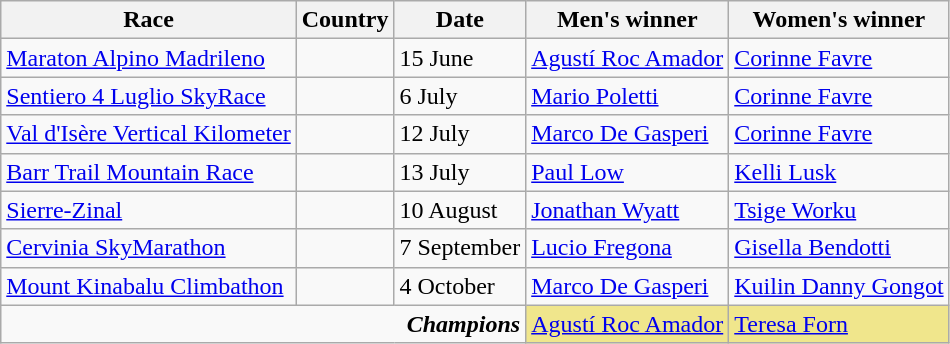<table class="wikitable" width= style="font-size:90%; text-align:center;">
<tr>
<th>Race</th>
<th>Country</th>
<th>Date</th>
<th>Men's winner</th>
<th>Women's winner</th>
</tr>
<tr>
<td><a href='#'>Maraton Alpino Madrileno</a></td>
<td></td>
<td>15 June</td>
<td> <a href='#'>Agustí Roc Amador</a></td>
<td> <a href='#'>Corinne Favre</a></td>
</tr>
<tr>
<td><a href='#'>Sentiero 4 Luglio SkyRace</a></td>
<td></td>
<td>6 July</td>
<td> <a href='#'>Mario Poletti</a></td>
<td> <a href='#'>Corinne Favre</a></td>
</tr>
<tr>
<td><a href='#'>Val d'Isère Vertical Kilometer</a></td>
<td></td>
<td>12 July</td>
<td> <a href='#'>Marco De Gasperi</a></td>
<td> <a href='#'>Corinne Favre</a></td>
</tr>
<tr>
<td><a href='#'>Barr Trail Mountain Race</a></td>
<td></td>
<td>13 July</td>
<td> <a href='#'>Paul Low</a></td>
<td> <a href='#'>Kelli Lusk</a></td>
</tr>
<tr>
<td><a href='#'>Sierre-Zinal</a></td>
<td></td>
<td>10 August</td>
<td> <a href='#'>Jonathan Wyatt</a></td>
<td> <a href='#'>Tsige Worku</a></td>
</tr>
<tr>
<td><a href='#'>Cervinia SkyMarathon</a></td>
<td></td>
<td>7 September</td>
<td> <a href='#'>Lucio Fregona</a></td>
<td> <a href='#'>Gisella Bendotti</a></td>
</tr>
<tr>
<td><a href='#'>Mount Kinabalu Climbathon</a></td>
<td></td>
<td>4 October</td>
<td> <a href='#'>Marco De Gasperi</a></td>
<td> <a href='#'>Kuilin Danny Gongot</a></td>
</tr>
<tr>
<td colspan=3 align=right><strong><em>Champions</em></strong></td>
<td bgcolor=Khaki> <a href='#'>Agustí Roc Amador</a></td>
<td bgcolor=Khaki> <a href='#'>Teresa Forn</a></td>
</tr>
</table>
